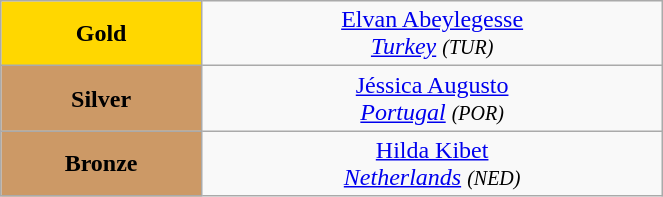<table class="wikitable" style=" text-align:center; " width="35%">
<tr>
<td bgcolor="gold"><strong>Gold</strong></td>
<td> <a href='#'>Elvan Abeylegesse</a><br><em><a href='#'>Turkey</a> <small>(TUR)</small></em></td>
</tr>
<tr>
<td bgcolor="CC9966"><strong>Silver</strong></td>
<td> <a href='#'>Jéssica Augusto</a><br><em><a href='#'>Portugal</a> <small>(POR)</small></em></td>
</tr>
<tr>
<td bgcolor="CC9966"><strong>Bronze</strong></td>
<td> <a href='#'>Hilda Kibet</a><br><em><a href='#'>Netherlands</a> <small>(NED)</small></em></td>
</tr>
</table>
